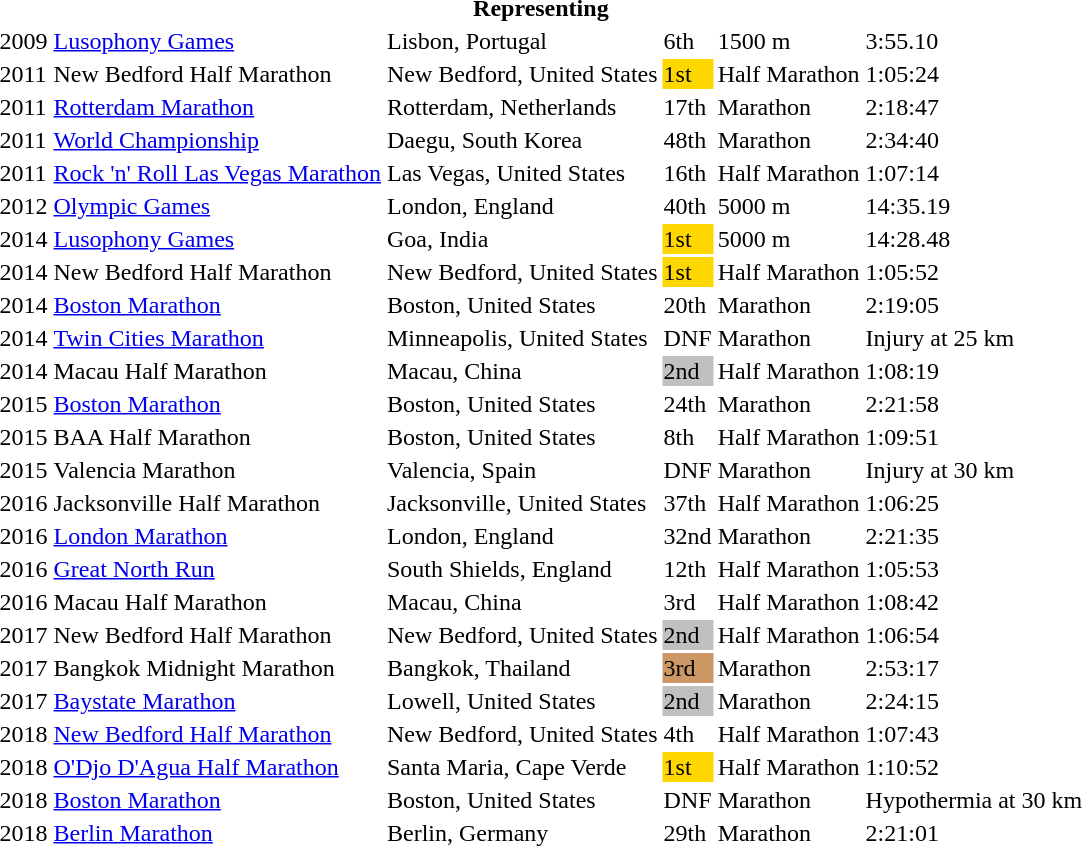<table>
<tr>
<th colspan="7">Representing </th>
</tr>
<tr>
<td rowspan=1>2009</td>
<td><a href='#'>Lusophony Games</a></td>
<td>Lisbon, Portugal</td>
<td>6th</td>
<td>1500 m</td>
<td>3:55.10</td>
</tr>
<tr>
<td>2011</td>
<td>New Bedford Half Marathon</td>
<td>New Bedford, United States</td>
<td style="background:gold;">1st</td>
<td>Half Marathon</td>
<td>1:05:24</td>
</tr>
<tr>
<td>2011</td>
<td><a href='#'>Rotterdam Marathon</a></td>
<td>Rotterdam, Netherlands</td>
<td>17th</td>
<td>Marathon</td>
<td>2:18:47</td>
</tr>
<tr>
<td>2011</td>
<td><a href='#'>World Championship</a></td>
<td>Daegu, South Korea</td>
<td>48th</td>
<td>Marathon</td>
<td>2:34:40</td>
</tr>
<tr>
<td>2011</td>
<td><a href='#'>Rock 'n' Roll Las Vegas Marathon</a></td>
<td>Las Vegas, United States</td>
<td>16th</td>
<td>Half Marathon</td>
<td>1:07:14</td>
</tr>
<tr>
<td>2012</td>
<td><a href='#'>Olympic Games</a></td>
<td>London, England</td>
<td>40th</td>
<td>5000 m</td>
<td>14:35.19</td>
</tr>
<tr>
<td>2014</td>
<td><a href='#'>Lusophony Games</a></td>
<td>Goa, India</td>
<td style="background:gold;">1st</td>
<td>5000 m</td>
<td>14:28.48</td>
</tr>
<tr>
<td>2014</td>
<td>New Bedford Half Marathon</td>
<td>New Bedford, United States</td>
<td style="background:gold;">1st</td>
<td>Half Marathon</td>
<td>1:05:52</td>
</tr>
<tr>
<td>2014</td>
<td><a href='#'>Boston Marathon</a></td>
<td>Boston, United States</td>
<td>20th</td>
<td>Marathon</td>
<td>2:19:05</td>
</tr>
<tr>
<td>2014</td>
<td><a href='#'>Twin Cities Marathon</a></td>
<td>Minneapolis, United States</td>
<td>DNF</td>
<td>Marathon</td>
<td>Injury at 25 km</td>
</tr>
<tr>
<td>2014</td>
<td>Macau Half Marathon</td>
<td>Macau, China</td>
<td style="background:silver;">2nd</td>
<td>Half Marathon</td>
<td>1:08:19</td>
</tr>
<tr>
<td>2015</td>
<td><a href='#'>Boston Marathon</a></td>
<td>Boston, United States</td>
<td>24th</td>
<td>Marathon</td>
<td>2:21:58</td>
</tr>
<tr>
<td>2015</td>
<td>BAA Half Marathon</td>
<td>Boston, United States</td>
<td>8th</td>
<td>Half Marathon</td>
<td>1:09:51</td>
</tr>
<tr>
<td>2015</td>
<td>Valencia Marathon</td>
<td>Valencia, Spain</td>
<td>DNF</td>
<td>Marathon</td>
<td>Injury at 30 km</td>
</tr>
<tr>
<td>2016</td>
<td>Jacksonville Half Marathon</td>
<td>Jacksonville, United States</td>
<td>37th</td>
<td>Half Marathon</td>
<td>1:06:25</td>
</tr>
<tr>
<td>2016</td>
<td><a href='#'>London Marathon</a></td>
<td>London, England</td>
<td>32nd</td>
<td>Marathon</td>
<td>2:21:35</td>
</tr>
<tr>
<td>2016</td>
<td><a href='#'>Great North Run</a></td>
<td>South Shields, England</td>
<td>12th</td>
<td>Half Marathon</td>
<td>1:05:53</td>
</tr>
<tr>
<td>2016</td>
<td>Macau Half Marathon</td>
<td>Macau, China</td>
<td style="background:bronze;">3rd</td>
<td>Half Marathon</td>
<td>1:08:42</td>
</tr>
<tr>
<td>2017</td>
<td>New Bedford Half Marathon</td>
<td>New Bedford, United States</td>
<td style="background:silver;">2nd</td>
<td>Half Marathon</td>
<td>1:06:54</td>
</tr>
<tr>
<td>2017</td>
<td>Bangkok Midnight Marathon</td>
<td>Bangkok, Thailand</td>
<td style="background:#c96;">3rd</td>
<td>Marathon</td>
<td>2:53:17</td>
</tr>
<tr>
<td>2017</td>
<td><a href='#'>Baystate Marathon</a></td>
<td>Lowell, United States</td>
<td style="background:silver;">2nd</td>
<td>Marathon</td>
<td>2:24:15</td>
</tr>
<tr>
<td>2018</td>
<td><a href='#'>New Bedford Half Marathon</a></td>
<td>New Bedford, United States</td>
<td>4th</td>
<td>Half Marathon</td>
<td>1:07:43</td>
</tr>
<tr>
<td>2018</td>
<td><a href='#'>O'Djo D'Agua Half Marathon</a></td>
<td>Santa Maria, Cape Verde</td>
<td style="background:gold;">1st</td>
<td>Half Marathon</td>
<td>1:10:52</td>
</tr>
<tr>
<td>2018</td>
<td><a href='#'>Boston Marathon</a></td>
<td>Boston, United States</td>
<td>DNF</td>
<td>Marathon</td>
<td>Hypothermia at 30 km</td>
</tr>
<tr>
<td>2018</td>
<td><a href='#'>Berlin Marathon</a></td>
<td>Berlin, Germany</td>
<td>29th</td>
<td>Marathon</td>
<td>2:21:01</td>
</tr>
</table>
